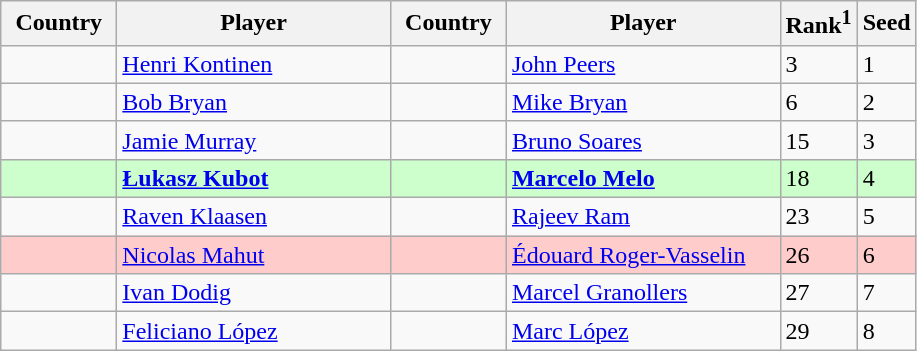<table class="sortable wikitable">
<tr>
<th width="70">Country</th>
<th width="175">Player</th>
<th width="70">Country</th>
<th width="175">Player</th>
<th>Rank<sup>1</sup></th>
<th>Seed</th>
</tr>
<tr>
<td></td>
<td><a href='#'>Henri Kontinen</a></td>
<td></td>
<td><a href='#'>John Peers</a></td>
<td>3</td>
<td>1</td>
</tr>
<tr>
<td></td>
<td><a href='#'>Bob Bryan</a></td>
<td></td>
<td><a href='#'>Mike Bryan</a></td>
<td>6</td>
<td>2</td>
</tr>
<tr>
<td></td>
<td><a href='#'>Jamie Murray</a></td>
<td></td>
<td><a href='#'>Bruno Soares</a></td>
<td>15</td>
<td>3</td>
</tr>
<tr style="background:#cfc;">
<td></td>
<td><strong><a href='#'>Łukasz Kubot</a></strong></td>
<td></td>
<td><strong><a href='#'>Marcelo Melo</a></strong></td>
<td>18</td>
<td>4</td>
</tr>
<tr>
<td></td>
<td><a href='#'>Raven Klaasen</a></td>
<td></td>
<td><a href='#'>Rajeev Ram</a></td>
<td>23</td>
<td>5</td>
</tr>
<tr style="background:#fcc;">
<td></td>
<td><a href='#'>Nicolas Mahut</a></td>
<td></td>
<td><a href='#'>Édouard Roger-Vasselin</a></td>
<td>26</td>
<td>6</td>
</tr>
<tr>
<td></td>
<td><a href='#'>Ivan Dodig</a></td>
<td></td>
<td><a href='#'>Marcel Granollers</a></td>
<td>27</td>
<td>7</td>
</tr>
<tr>
<td></td>
<td><a href='#'>Feliciano López</a></td>
<td></td>
<td><a href='#'>Marc López</a></td>
<td>29</td>
<td>8</td>
</tr>
</table>
